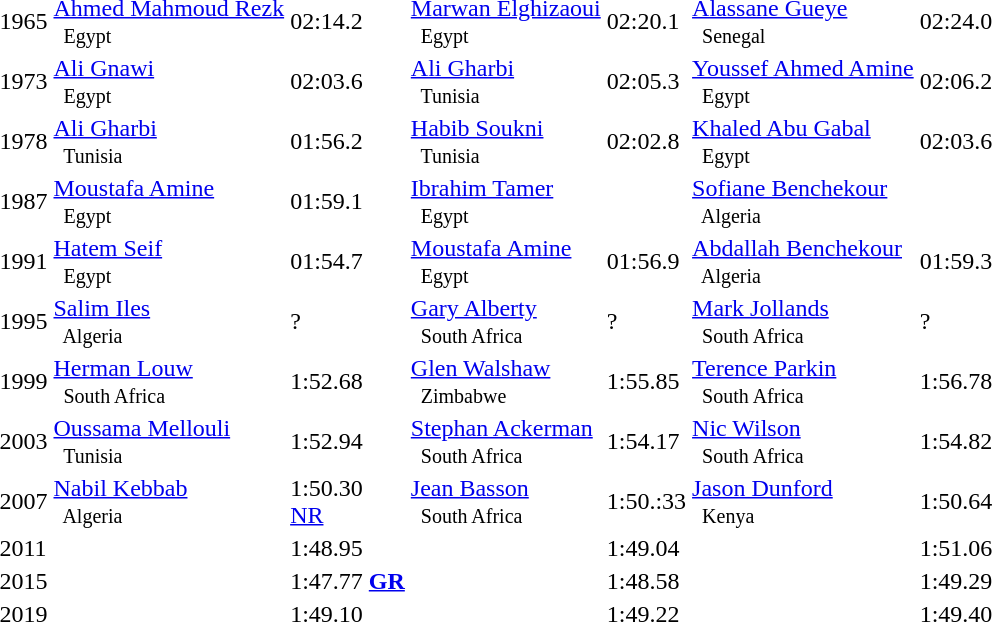<table>
<tr>
<td>1965</td>
<td><a href='#'>Ahmed Mahmoud Rezk</a> <small><br>    Egypt </small></td>
<td>02:14.2</td>
<td><a href='#'>Marwan Elghizaoui</a> <small><br>    Egypt </small></td>
<td>02:20.1</td>
<td><a href='#'>Alassane Gueye</a> <small><br>    Senegal </small></td>
<td>02:24.0</td>
</tr>
<tr>
<td>1973</td>
<td><a href='#'>Ali Gnawi</a> <small><br>    Egypt </small></td>
<td>02:03.6</td>
<td><a href='#'>Ali Gharbi</a> <small><br>    Tunisia </small></td>
<td>02:05.3</td>
<td><a href='#'>Youssef Ahmed Amine</a> <small><br>    Egypt </small></td>
<td>02:06.2</td>
</tr>
<tr>
<td>1978</td>
<td><a href='#'>Ali Gharbi</a> <small><br>    Tunisia </small></td>
<td>01:56.2</td>
<td><a href='#'>Habib Soukni</a> <small><br>    Tunisia </small></td>
<td>02:02.8</td>
<td><a href='#'>Khaled Abu Gabal</a> <small><br>    Egypt </small></td>
<td>02:03.6</td>
</tr>
<tr>
<td>1987</td>
<td><a href='#'>Moustafa Amine</a> <small><br>    Egypt </small></td>
<td>01:59.1</td>
<td><a href='#'>Ibrahim Tamer</a> <small><br>    Egypt </small></td>
<td></td>
<td><a href='#'>Sofiane Benchekour</a> <small><br>    Algeria </small></td>
<td></td>
</tr>
<tr>
<td>1991</td>
<td><a href='#'>Hatem Seif</a> <small><br>    Egypt </small></td>
<td>01:54.7</td>
<td><a href='#'>Moustafa Amine</a> <small><br>    Egypt </small></td>
<td>01:56.9</td>
<td><a href='#'>Abdallah Benchekour</a> <small><br>    Algeria </small></td>
<td>01:59.3</td>
</tr>
<tr>
<td>1995</td>
<td><a href='#'>Salim Iles</a> <small><br>    Algeria </small></td>
<td>?</td>
<td><a href='#'>Gary Alberty</a> <small><br>    South Africa </small></td>
<td>?</td>
<td><a href='#'>Mark Jollands</a> <small><br>    South Africa </small></td>
<td>?</td>
</tr>
<tr>
<td>1999</td>
<td><a href='#'>Herman Louw</a> <small><br>    South Africa </small></td>
<td>1:52.68</td>
<td><a href='#'>Glen Walshaw</a> <small><br>    Zimbabwe </small></td>
<td>1:55.85</td>
<td><a href='#'>Terence Parkin</a> <small><br>    South Africa </small></td>
<td>1:56.78</td>
</tr>
<tr>
<td>2003</td>
<td><a href='#'>Oussama Mellouli</a> <small><br>    Tunisia </small></td>
<td>1:52.94</td>
<td><a href='#'>Stephan Ackerman</a> <small><br>    South Africa </small></td>
<td>1:54.17</td>
<td><a href='#'>Nic Wilson</a> <small><br>    South Africa </small></td>
<td>1:54.82</td>
</tr>
<tr>
<td>2007</td>
<td><a href='#'>Nabil Kebbab</a> <small><br>   Algeria</small></td>
<td>1:50.30 <br> <a href='#'>NR</a></td>
<td><a href='#'>Jean Basson</a> <small><br>   South Africa</small></td>
<td>1:50.:33</td>
<td><a href='#'>Jason Dunford</a> <small><br>   Kenya</small></td>
<td>1:50.64</td>
</tr>
<tr>
<td>2011</td>
<td></td>
<td>1:48.95</td>
<td></td>
<td>1:49.04</td>
<td></td>
<td>1:51.06</td>
</tr>
<tr>
<td>2015<br></td>
<td></td>
<td>1:47.77 <strong><a href='#'>GR</a></strong></td>
<td></td>
<td>1:48.58</td>
<td></td>
<td>1:49.29</td>
</tr>
<tr>
<td>2019<br></td>
<td></td>
<td>1:49.10</td>
<td></td>
<td>1:49.22</td>
<td></td>
<td>1:49.40</td>
</tr>
</table>
